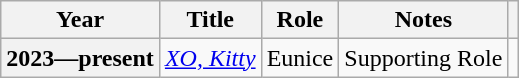<table class="wikitable sortable plainrowheaders">
<tr>
<th scope="col">Year</th>
<th scope="col">Title</th>
<th scope="col">Role</th>
<th scope="col" class="unsortable">Notes</th>
<th scope="col" class="unsortable"></th>
</tr>
<tr>
<th scope="row">2023—present</th>
<td><em><a href='#'>XO, Kitty</a></em></td>
<td>Eunice</td>
<td>Supporting Role</td>
<td></td>
</tr>
</table>
